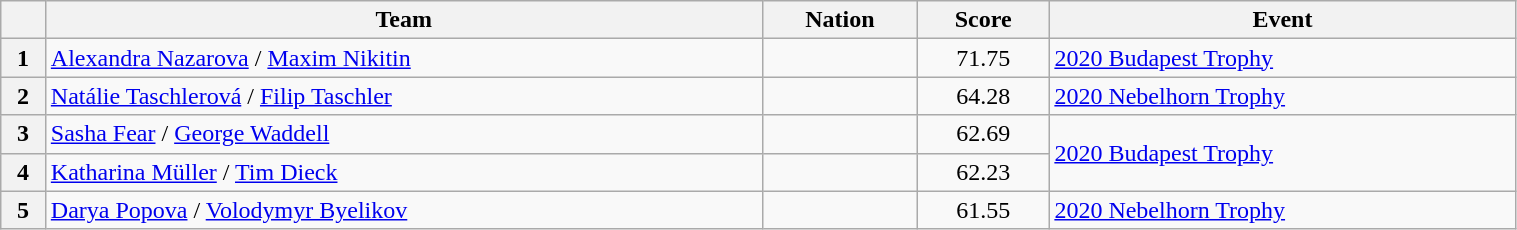<table class="wikitable sortable" style="text-align:left; width:80%">
<tr>
<th scope="col"></th>
<th scope="col">Team</th>
<th scope="col">Nation</th>
<th scope="col">Score</th>
<th scope="col">Event</th>
</tr>
<tr>
<th scope="row">1</th>
<td><a href='#'>Alexandra Nazarova</a> / <a href='#'>Maxim Nikitin</a></td>
<td></td>
<td style="text-align:center;">71.75</td>
<td><a href='#'>2020 Budapest Trophy</a></td>
</tr>
<tr>
<th scope="row">2</th>
<td><a href='#'>Natálie Taschlerová</a> / <a href='#'>Filip Taschler</a></td>
<td></td>
<td style="text-align:center;">64.28</td>
<td><a href='#'>2020 Nebelhorn Trophy</a></td>
</tr>
<tr>
<th scope="row">3</th>
<td><a href='#'>Sasha Fear</a> / <a href='#'>George Waddell</a></td>
<td></td>
<td style="text-align:center;">62.69</td>
<td rowspan="2"><a href='#'>2020 Budapest Trophy</a></td>
</tr>
<tr>
<th scope="row">4</th>
<td><a href='#'>Katharina Müller</a> / <a href='#'>Tim Dieck</a></td>
<td></td>
<td style="text-align:center;">62.23</td>
</tr>
<tr>
<th scope="row">5</th>
<td><a href='#'>Darya Popova</a> / <a href='#'>Volodymyr Byelikov</a></td>
<td></td>
<td style="text-align:center;">61.55</td>
<td><a href='#'>2020 Nebelhorn Trophy</a></td>
</tr>
</table>
